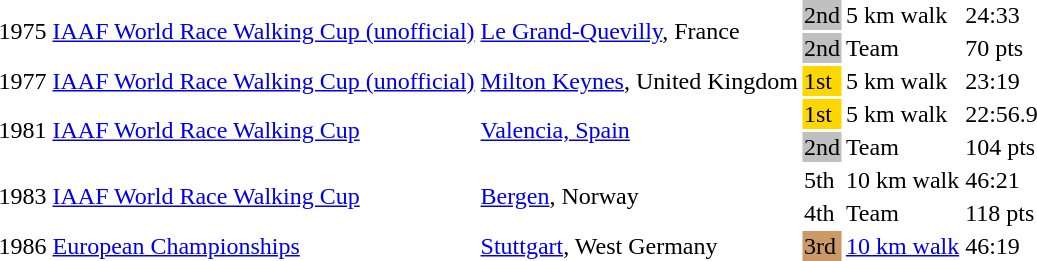<table>
<tr>
<td rowspan=2>1975</td>
<td rowspan=2><a href='#'>IAAF World Race Walking Cup (unofficial)</a></td>
<td rowspan=2><a href='#'>Le Grand-Quevilly</a>, France</td>
<td bgcolor=silver>2nd</td>
<td>5 km walk</td>
<td>24:33</td>
</tr>
<tr>
<td bgcolor=silver>2nd</td>
<td>Team</td>
<td>70 pts</td>
</tr>
<tr>
<td>1977</td>
<td><a href='#'>IAAF World Race Walking Cup (unofficial)</a></td>
<td><a href='#'>Milton Keynes</a>, United Kingdom</td>
<td bgcolor=gold>1st</td>
<td>5 km walk</td>
<td>23:19</td>
</tr>
<tr>
<td rowspan=2>1981</td>
<td rowspan=2><a href='#'>IAAF World Race Walking Cup</a></td>
<td rowspan=2><a href='#'>Valencia, Spain</a></td>
<td bgcolor=gold>1st</td>
<td>5 km walk</td>
<td>22:56.9</td>
</tr>
<tr>
<td bgcolor=silver>2nd</td>
<td>Team</td>
<td>104 pts</td>
</tr>
<tr>
<td rowspan=2>1983</td>
<td rowspan=2><a href='#'>IAAF World Race Walking Cup</a></td>
<td rowspan=2><a href='#'>Bergen</a>, Norway</td>
<td>5th</td>
<td>10 km walk</td>
<td>46:21</td>
</tr>
<tr>
<td>4th</td>
<td>Team</td>
<td>118 pts</td>
</tr>
<tr>
<td>1986</td>
<td><a href='#'>European Championships</a></td>
<td><a href='#'>Stuttgart</a>, West Germany</td>
<td bgcolor=cc9966>3rd</td>
<td><a href='#'>10 km walk</a></td>
<td>46:19</td>
</tr>
</table>
